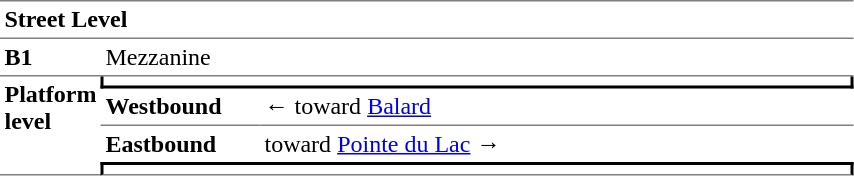<table cellspacing="0" cellpadding="3" border="0">
<tr>
<td colspan="3" data-darkreader-inline-border-bottom="" data-darkreader-inline-border-top="" style="border-bottom:solid 1px gray;border-top:solid 1px gray;" width="50" valign="top"><strong>Street Level</strong></td>
</tr>
<tr>
<td data-darkreader-inline-border-bottom="" style="border-bottom:solid 1px gray;" width="50" valign="top"><strong>B1</strong></td>
<td colspan="2" data-darkreader-inline-border-bottom="" style="border-bottom:solid 1px gray;" width="100" valign="top">Mezzanine</td>
</tr>
<tr>
<td rowspan="4" style="border-bottom:solid 1px gray;" width="50" valign="top"><strong>Platform level</strong></td>
<td colspan="2" style="border-right:solid 2px black;border-left:solid 2px black;border-bottom:solid 2px black;text-align:center;"></td>
</tr>
<tr>
<td style="border-bottom:solid 1px gray;" width="100"><strong>Westbound</strong></td>
<td style="border-bottom:solid 1px gray;" width="390">←   toward <a href='#'>Balard</a> </td>
</tr>
<tr>
<td><strong>Eastbound</strong></td>
<td>   toward <a href='#'>Pointe du Lac</a>  →</td>
</tr>
<tr>
<td colspan="2" style="border-top:solid 2px black;border-right:solid 2px black;border-left:solid 2px black;border-bottom:solid 1px gray;text-align:center;"></td>
</tr>
</table>
